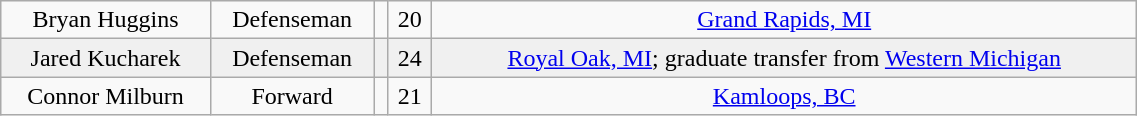<table class="wikitable" width="60%">
<tr align="center" bgcolor="">
<td>Bryan Huggins</td>
<td>Defenseman</td>
<td></td>
<td>20</td>
<td><a href='#'>Grand Rapids, MI</a></td>
</tr>
<tr align="center" bgcolor="f0f0f0">
<td>Jared Kucharek</td>
<td>Defenseman</td>
<td></td>
<td>24</td>
<td><a href='#'>Royal Oak, MI</a>; graduate transfer from <a href='#'>Western Michigan</a></td>
</tr>
<tr align="center" bgcolor="">
<td>Connor Milburn</td>
<td>Forward</td>
<td></td>
<td>21</td>
<td><a href='#'>Kamloops, BC</a></td>
</tr>
</table>
